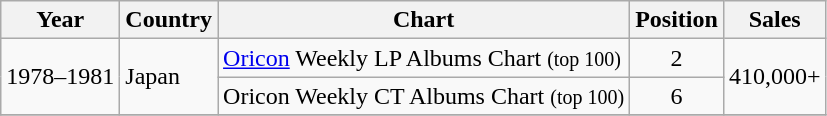<table class="wikitable">
<tr>
<th>Year</th>
<th>Country</th>
<th>Chart</th>
<th>Position</th>
<th>Sales</th>
</tr>
<tr>
<td rowspan=2>1978–1981</td>
<td rowspan=2>Japan</td>
<td><a href='#'>Oricon</a> Weekly LP Albums Chart <small>(top 100)</small> </td>
<td align="center">2</td>
<td rowspan=2>410,000+</td>
</tr>
<tr>
<td>Oricon Weekly CT Albums Chart <small>(top 100)</small> </td>
<td align="center">6</td>
</tr>
<tr>
</tr>
</table>
